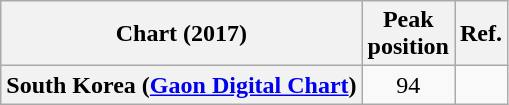<table class="wikitable sortable plainrowheaders" style="text-align:center;">
<tr>
<th>Chart (2017)</th>
<th>Peak<br>position</th>
<th>Ref.</th>
</tr>
<tr>
<th scope="row">South Korea (<a href='#'>Gaon Digital Chart</a>)</th>
<td>94</td>
<td></td>
</tr>
</table>
